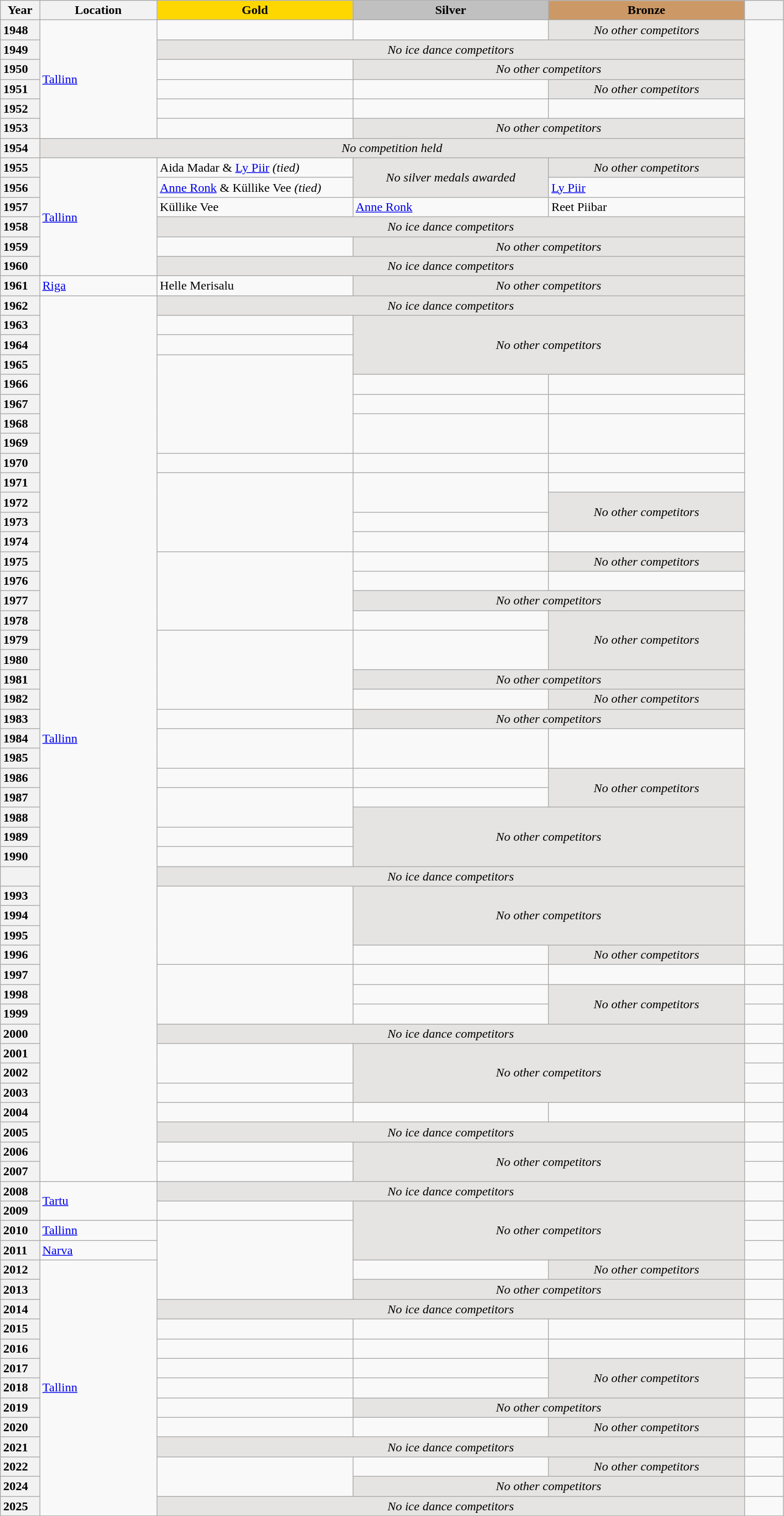<table class="wikitable unsortable" style="text-align:left; width:80%">
<tr>
<th scope="col" style="text-align:center; width:5%">Year</th>
<th scope="col" style="text-align:center; width:15%">Location</th>
<th scope="col" style="text-align:center; width:25%; background:gold">Gold</th>
<th scope="col" style="text-align:center; width:25%; background:silver">Silver</th>
<th scope="col" style="text-align:center; width:25%; background:#c96">Bronze</th>
<th scope="col" style="text-align:center; width:5%"></th>
</tr>
<tr>
<th scope="row" style="text-align:left">1948</th>
<td rowspan="6"><a href='#'>Tallinn</a></td>
<td></td>
<td></td>
<td align="center" bgcolor="e5e4e2"><em>No other competitors</em></td>
<td rowspan="47"></td>
</tr>
<tr>
<th scope="row" style="text-align:left">1949</th>
<td colspan="3" align="center" bgcolor="e5e4e2"><em>No ice dance competitors</em></td>
</tr>
<tr>
<th scope="row" style="text-align:left">1950</th>
<td></td>
<td colspan="2" align="center" bgcolor="e5e4e2"><em>No other competitors</em></td>
</tr>
<tr>
<th scope="row" style="text-align:left">1951</th>
<td></td>
<td></td>
<td align="center" bgcolor="e5e4e2"><em>No other competitors</em></td>
</tr>
<tr>
<th scope="row" style="text-align:left">1952</th>
<td></td>
<td></td>
<td></td>
</tr>
<tr>
<th scope="row" style="text-align:left">1953</th>
<td></td>
<td colspan="2" align="center" bgcolor="e5e4e2"><em>No other competitors</em></td>
</tr>
<tr>
<th scope="row" style="text-align:left">1954</th>
<td colspan="4" align="center" bgcolor="e5e4e2"><em>No competition held</em></td>
</tr>
<tr>
<th scope="row" style="text-align:left">1955</th>
<td rowspan="6"><a href='#'>Tallinn</a></td>
<td>Aida Madar & <a href='#'>Ly Piir</a> <em>(tied)</em></td>
<td rowspan="2" align="center" bgcolor="e5e4e2"><em>No silver medals awarded</em></td>
<td align="center" bgcolor="e5e4e2"><em>No other competitors</em></td>
</tr>
<tr>
<th scope="row" style="text-align:left">1956</th>
<td><a href='#'>Anne Ronk</a> & Küllike Vee <em>(tied)</em></td>
<td><a href='#'>Ly Piir</a></td>
</tr>
<tr>
<th scope="row" style="text-align:left">1957</th>
<td>Küllike Vee</td>
<td><a href='#'>Anne Ronk</a></td>
<td>Reet Piibar</td>
</tr>
<tr>
<th scope="row" style="text-align:left">1958</th>
<td colspan="3" align="center" bgcolor="e5e4e2"><em>No ice dance competitors</em></td>
</tr>
<tr>
<th scope="row" style="text-align:left">1959</th>
<td></td>
<td colspan="2" align="center" bgcolor="e5e4e2"><em>No other competitors</em></td>
</tr>
<tr>
<th scope="row" style="text-align:left">1960</th>
<td colspan="3" align="center" bgcolor="e5e4e2"><em>No ice dance competitors</em></td>
</tr>
<tr>
<th scope="row" style="text-align:left">1961</th>
<td> <a href='#'>Riga</a></td>
<td>Helle Merisalu</td>
<td colspan="2" align="center" bgcolor="e5e4e2"><em>No other competitors</em></td>
</tr>
<tr>
<th scope="row" style="text-align:left">1962</th>
<td rowspan="45"><a href='#'>Tallinn</a></td>
<td colspan="3" align="center" bgcolor="e5e4e2"><em>No ice dance competitors</em></td>
</tr>
<tr>
<th scope="row" style="text-align:left">1963</th>
<td></td>
<td colspan="2" rowspan="3" align="center" bgcolor="e5e4e2"><em>No other competitors</em></td>
</tr>
<tr>
<th scope="row" style="text-align:left">1964</th>
<td></td>
</tr>
<tr>
<th scope="row" style="text-align:left">1965</th>
<td rowspan="5"></td>
</tr>
<tr>
<th scope="row" style="text-align:left">1966</th>
<td></td>
<td></td>
</tr>
<tr>
<th scope="row" style="text-align:left">1967</th>
<td></td>
<td></td>
</tr>
<tr>
<th scope="row" style="text-align:left">1968</th>
<td rowspan="2"></td>
<td rowspan="2"></td>
</tr>
<tr>
<th scope="row" style="text-align:left">1969</th>
</tr>
<tr>
<th scope="row" style="text-align:left">1970</th>
<td></td>
<td></td>
<td></td>
</tr>
<tr>
<th scope="row" style="text-align:left">1971</th>
<td rowspan="4"></td>
<td rowspan="2"></td>
<td></td>
</tr>
<tr>
<th scope="row" style="text-align:left">1972</th>
<td rowspan="2" align="center" bgcolor="e5e4e2"><em>No other competitors</em></td>
</tr>
<tr>
<th scope="row" style="text-align:left">1973</th>
<td></td>
</tr>
<tr>
<th scope="row" style="text-align:left">1974</th>
<td></td>
<td></td>
</tr>
<tr>
<th scope="row" style="text-align:left">1975</th>
<td rowspan="4"></td>
<td></td>
<td align="center" bgcolor="e5e4e2"><em>No other competitors</em></td>
</tr>
<tr>
<th scope="row" style="text-align:left">1976</th>
<td></td>
<td></td>
</tr>
<tr>
<th scope="row" style="text-align:left">1977</th>
<td colspan="2" align="center" bgcolor="e5e4e2"><em>No other competitors</em></td>
</tr>
<tr>
<th scope="row" style="text-align:left">1978</th>
<td></td>
<td rowspan="3" align="center" bgcolor="e5e4e2"><em>No other competitors</em></td>
</tr>
<tr>
<th scope="row" style="text-align:left">1979</th>
<td rowspan="4"></td>
<td rowspan="2"></td>
</tr>
<tr>
<th scope="row" style="text-align:left">1980</th>
</tr>
<tr>
<th scope="row" style="text-align:left">1981</th>
<td colspan="2" align="center" bgcolor="e5e4e2"><em>No other competitors</em></td>
</tr>
<tr>
<th scope="row" style="text-align:left">1982</th>
<td></td>
<td align="center" bgcolor="e5e4e2"><em>No other competitors</em></td>
</tr>
<tr>
<th scope="row" style="text-align:left">1983</th>
<td></td>
<td colspan="2" align="center" bgcolor="e5e4e2"><em>No other competitors</em></td>
</tr>
<tr>
<th scope="row" style="text-align:left">1984</th>
<td rowspan="2"></td>
<td rowspan="2"></td>
<td rowspan="2"></td>
</tr>
<tr>
<th scope="row" style="text-align:left">1985</th>
</tr>
<tr>
<th scope="row" style="text-align:left">1986</th>
<td></td>
<td></td>
<td rowspan="2" align="center" bgcolor="e5e4e2"><em>No other competitors</em></td>
</tr>
<tr>
<th scope="row" style="text-align:left">1987</th>
<td rowspan="2"></td>
<td></td>
</tr>
<tr>
<th scope="row" style="text-align:left">1988</th>
<td colspan="2" rowspan="3" align="center" bgcolor="e5e4e2"><em>No other competitors</em></td>
</tr>
<tr>
<th scope="row" style="text-align:left">1989</th>
<td></td>
</tr>
<tr>
<th scope="row" style="text-align:left">1990</th>
<td></td>
</tr>
<tr>
<th scope="row" style="text-align:left"></th>
<td colspan="3" align="center" bgcolor="e5e4e2"><em>No ice dance competitors</em></td>
</tr>
<tr>
<th scope="row" style="text-align:left">1993</th>
<td rowspan="4"></td>
<td colspan="2" rowspan="3" align="center" bgcolor="e5e4e2"><em>No other competitors</em></td>
</tr>
<tr>
<th scope="row" style="text-align:left">1994</th>
</tr>
<tr>
<th scope="row" style="text-align:left">1995</th>
</tr>
<tr>
<th scope="row" style="text-align:left">1996</th>
<td></td>
<td align="center" bgcolor="e5e4e2"><em>No other competitors</em></td>
<td></td>
</tr>
<tr>
<th scope="row" style="text-align:left">1997</th>
<td rowspan="3"></td>
<td></td>
<td></td>
<td></td>
</tr>
<tr>
<th scope="row" style="text-align:left">1998</th>
<td></td>
<td rowspan="2" align="center" bgcolor="e5e4e2"><em>No other competitors</em></td>
<td></td>
</tr>
<tr>
<th scope="row" style="text-align:left">1999</th>
<td></td>
<td></td>
</tr>
<tr>
<th scope="row" style="text-align:left">2000</th>
<td colspan="3" align="center" bgcolor="e5e4e2"><em>No ice dance competitors</em></td>
<td></td>
</tr>
<tr>
<th scope="row" style="text-align:left">2001</th>
<td rowspan="2"></td>
<td colspan="2" rowspan="3" align="center" bgcolor="e5e4e2"><em>No other competitors</em></td>
<td></td>
</tr>
<tr>
<th scope="row" style="text-align:left">2002</th>
<td></td>
</tr>
<tr>
<th scope="row" style="text-align:left">2003</th>
<td></td>
<td></td>
</tr>
<tr>
<th scope="row" style="text-align:left">2004</th>
<td></td>
<td></td>
<td></td>
<td></td>
</tr>
<tr>
<th scope="row" style="text-align:left">2005</th>
<td colspan="3" align="center" bgcolor="e5e4e2"><em>No ice dance competitors</em></td>
<td></td>
</tr>
<tr>
<th scope="row" style="text-align:left">2006</th>
<td></td>
<td colspan="2" rowspan="2" align="center" bgcolor="e5e4e2"><em>No other competitors</em></td>
<td></td>
</tr>
<tr>
<th scope="row" style="text-align:left">2007</th>
<td></td>
<td></td>
</tr>
<tr>
<th scope="row" style="text-align:left">2008</th>
<td rowspan="2"><a href='#'>Tartu</a></td>
<td colspan="3" align="center" bgcolor="e5e4e2"><em>No ice dance competitors</em></td>
<td></td>
</tr>
<tr>
<th scope="row" style="text-align:left">2009</th>
<td></td>
<td colspan="2" rowspan="3" align="center" bgcolor="e5e4e2"><em>No other competitors</em></td>
<td></td>
</tr>
<tr>
<th scope="row" style="text-align:left">2010</th>
<td><a href='#'>Tallinn</a></td>
<td rowspan="4"></td>
<td></td>
</tr>
<tr>
<th scope="row" style="text-align:left">2011</th>
<td><a href='#'>Narva</a></td>
<td></td>
</tr>
<tr>
<th scope="row" style="text-align:left">2012</th>
<td rowspan="13"><a href='#'>Tallinn</a></td>
<td></td>
<td align="center" bgcolor="e5e4e2"><em>No other competitors</em></td>
<td></td>
</tr>
<tr>
<th scope="row" style="text-align:left">2013</th>
<td colspan="2" align="center" bgcolor="e5e4e2"><em>No other competitors</em></td>
<td></td>
</tr>
<tr>
<th scope="row" style="text-align:left">2014</th>
<td colspan="3" align="center" bgcolor="e5e4e2"><em>No ice dance competitors</em></td>
<td></td>
</tr>
<tr>
<th scope="row" style="text-align:left">2015</th>
<td></td>
<td></td>
<td></td>
<td></td>
</tr>
<tr>
<th scope="row" style="text-align:left">2016</th>
<td></td>
<td></td>
<td></td>
<td></td>
</tr>
<tr>
<th scope="row" style="text-align:left">2017</th>
<td></td>
<td></td>
<td rowspan="2" align="center" bgcolor="e5e4e2"><em>No other competitors</em></td>
<td></td>
</tr>
<tr>
<th scope="row" style="text-align:left">2018</th>
<td></td>
<td></td>
<td></td>
</tr>
<tr>
<th scope="row" style="text-align:left">2019</th>
<td></td>
<td colspan="2" align="center" bgcolor="e5e4e2"><em>No other competitors</em></td>
<td></td>
</tr>
<tr>
<th scope="row" style="text-align:left">2020</th>
<td></td>
<td></td>
<td align="center" bgcolor="e5e4e2"><em>No other competitors</em></td>
<td></td>
</tr>
<tr>
<th scope="row" style="text-align:left">2021</th>
<td colspan="3" align="center" bgcolor="e5e4e2"><em>No ice dance competitors</em></td>
<td></td>
</tr>
<tr>
<th scope="row" style="text-align:left">2022</th>
<td rowspan="2"></td>
<td></td>
<td align="center" bgcolor="e5e4e2"><em>No other competitors</em></td>
<td></td>
</tr>
<tr>
<th scope="row" style="text-align:left">2024</th>
<td colspan="2" align="center" bgcolor="e5e4e2"><em>No other competitors</em></td>
<td></td>
</tr>
<tr>
<th scope="row" style="text-align:left">2025</th>
<td colspan="3" align="center" bgcolor="e5e4e2"><em>No ice dance competitors</em></td>
<td></td>
</tr>
</table>
